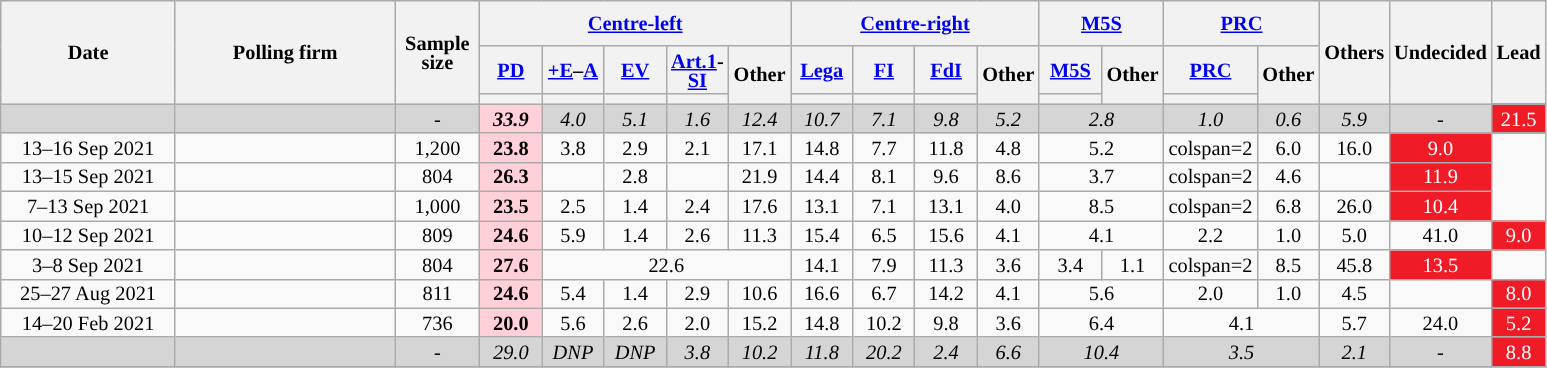<table class=wikitable style="text-align:center;font-size:85%;line-height:13px">
<tr style="height:30px; background-color:#E9E9E9">
<th style="width:110px;" rowspan="3">Date</th>
<th style="width:140px;" rowspan="3">Polling firm</th>
<th style="width:50px;" rowspan="3">Sample size</th>
<th colspan="5" style="width:35px;"><a href='#'>Centre-left</a></th>
<th colspan="4" style="width:35px;"><a href='#'>Centre-right</a></th>
<th colspan="2" style="width:35px;"><a href='#'>M5S</a></th>
<th colspan="2" style="width:35px;"><a href='#'>PRC</a></th>
<th style="width:35px;" rowspan="3">Others</th>
<th style="width:35px;" rowspan="3">Undecided</th>
<th style="width:25px;" rowspan="3">Lead</th>
</tr>
<tr>
<th style="width:35px;"><a href='#'>PD</a></th>
<th style="width:35px;"><a href='#'>+E</a>–<a href='#'>A</a></th>
<th style="width:35px;"><a href='#'>EV</a></th>
<th style="width:35px;"><a href='#'>Art.1</a>-<a href='#'>SI</a></th>
<th rowspan="2" style="width:35px;">Other</th>
<th style="width:35px;"><a href='#'>Lega</a></th>
<th style="width:35px;"><a href='#'>FI</a></th>
<th style="width:35px;"><a href='#'>FdI</a></th>
<th rowspan="2" style="width:35px;">Other</th>
<th style="width:35px;"><a href='#'>M5S</a></th>
<th rowspan="2" style="width:35px;">Other</th>
<th style="width:35px;"><a href='#'>PRC</a></th>
<th rowspan="2" style="width:35px;">Other</th>
</tr>
<tr>
<th style="background:"></th>
<th style="background:"></th>
<th style="background:"></th>
<th style="background:"></th>
<th style="background:"></th>
<th style="background:"></th>
<th style="background:"></th>
<th style="background:"></th>
<th style="background:"></th>
</tr>
<tr>
<td style="background:#D5D5D5"></td>
<td style="background:#D5D5D5"></td>
<td style="background:#D5D5D5"><em>-</em></td>
<td style="background:#FFD0D7"><strong><em>33.9</em></strong></td>
<td style="background:#D5D5D5"><em>4.0</em></td>
<td style="background:#D5D5D5"><em>5.1</em></td>
<td style="background:#D5D5D5"><em>1.6</em></td>
<td style="background:#D5D5D5"><em>12.4</em></td>
<td style="background:#D5D5D5"><em>10.7</em></td>
<td style="background:#D5D5D5"><em>7.1</em></td>
<td style="background:#D5D5D5"><em>9.8</em></td>
<td style="background:#D5D5D5"><em>5.2</em></td>
<td style="background:#D5D5D5" colspan=2><em>2.8</em></td>
<td style="background:#D5D5D5"><em>1.0</em></td>
<td style="background:#D5D5D5"><em>0.6</em></td>
<td style="background:#D5D5D5"><em>5.9</em></td>
<td style="background:#D5D5D5"><em>-</em></td>
<td style="background:#EF1C27; color:white;">21.5</td>
</tr>
<tr>
<td>13–16 Sep 2021</td>
<td></td>
<td>1,200</td>
<td style="background:#FFD0D7"><strong>23.8</strong></td>
<td>3.8</td>
<td>2.9</td>
<td>2.1</td>
<td>17.1</td>
<td>14.8</td>
<td>7.7</td>
<td>11.8</td>
<td>4.8</td>
<td colspan=2>5.2</td>
<td>colspan=2</td>
<td>6.0</td>
<td>16.0</td>
<td style="background:#EF1C27; color:white;">9.0</td>
</tr>
<tr>
<td>13–15 Sep 2021</td>
<td></td>
<td>804</td>
<td style="background:#FFD0D7"><strong>26.3</strong></td>
<td></td>
<td>2.8</td>
<td></td>
<td>21.9</td>
<td>14.4</td>
<td>8.1</td>
<td>9.6</td>
<td>8.6</td>
<td colspan=2>3.7</td>
<td>colspan=2</td>
<td>4.6</td>
<td></td>
<td style="background:#EF1C27; color:white;">11.9</td>
</tr>
<tr>
<td>7–13 Sep 2021</td>
<td></td>
<td>1,000</td>
<td style="background:#FFD0D7"><strong>23.5</strong></td>
<td>2.5</td>
<td>1.4</td>
<td>2.4</td>
<td>17.6</td>
<td>13.1</td>
<td>7.1</td>
<td>13.1</td>
<td>4.0</td>
<td colspan=2>8.5</td>
<td>colspan=2</td>
<td>6.8</td>
<td>26.0</td>
<td style="background:#EF1C27; color:white;">10.4</td>
</tr>
<tr>
<td>10–12 Sep 2021</td>
<td></td>
<td>809</td>
<td style="background:#FFD0D7"><strong>24.6</strong></td>
<td>5.9</td>
<td>1.4</td>
<td>2.6</td>
<td>11.3</td>
<td>15.4</td>
<td>6.5</td>
<td>15.6</td>
<td>4.1</td>
<td colspan=2>4.1</td>
<td>2.2</td>
<td>1.0</td>
<td>5.0</td>
<td>41.0</td>
<td style="background:#EF1C27; color:white;">9.0</td>
</tr>
<tr>
<td>3–8 Sep 2021</td>
<td></td>
<td>804</td>
<td style="background:#FFD0D7"><strong>27.6</strong></td>
<td colspan=4>22.6</td>
<td>14.1</td>
<td>7.9</td>
<td>11.3</td>
<td>3.6</td>
<td>3.4</td>
<td>1.1</td>
<td>colspan=2</td>
<td>8.5</td>
<td>45.8</td>
<td style="background:#EF1C27; color:white;">13.5</td>
</tr>
<tr>
<td>25–27 Aug 2021</td>
<td></td>
<td>811</td>
<td style="background:#FFD0D7"><strong>24.6</strong></td>
<td>5.4</td>
<td>1.4</td>
<td>2.9</td>
<td>10.6</td>
<td>16.6</td>
<td>6.7</td>
<td>14.2</td>
<td>4.1</td>
<td colspan=2>5.6</td>
<td>2.0</td>
<td>1.0</td>
<td>4.5</td>
<td></td>
<td style="background:#EF1C27; color:white;">8.0</td>
</tr>
<tr>
<td>14–20 Feb 2021</td>
<td></td>
<td>736</td>
<td style="background:#FFD0D7"><strong>20.0</strong></td>
<td>5.6</td>
<td>2.6</td>
<td>2.0</td>
<td>15.2</td>
<td>14.8</td>
<td>10.2</td>
<td>9.8</td>
<td>3.6</td>
<td colspan=2>6.4</td>
<td colspan=2>4.1</td>
<td>5.7</td>
<td>24.0</td>
<td style="background:#EF1C27; color:white;">5.2</td>
</tr>
<tr>
<td style="background:#D5D5D5"></td>
<td style="background:#D5D5D5"></td>
<td style="background:#D5D5D5"><em>-</em></td>
<td style="background:#D5D5D5"><em>29.0</em></td>
<td style="background:#D5D5D5"><em>DNP</em></td>
<td style="background:#D5D5D5"><em>DNP</em></td>
<td style="background:#D5D5D5"><em>3.8</em></td>
<td style="background:#D5D5D5"><em>10.2</em></td>
<td style="background:#D5D5D5"><em>11.8</em></td>
<td style="background:#D5D5D5"><em>20.2</em></td>
<td style="background:#D5D5D5"><em>2.4</em></td>
<td style="background:#D5D5D5"><em>6.6</em></td>
<td colspan=2 style="background:#D5D5D5"><em>10.4</em></td>
<td colspan=2 style="background:#D5D5D5"><em>3.5</em></td>
<td style="background:#D5D5D5"><em>2.1</em></td>
<td style="background:#D5D5D5"><em>-</em></td>
<td style="background:#EF1C27; color:white;">8.8</td>
</tr>
<tr>
</tr>
</table>
